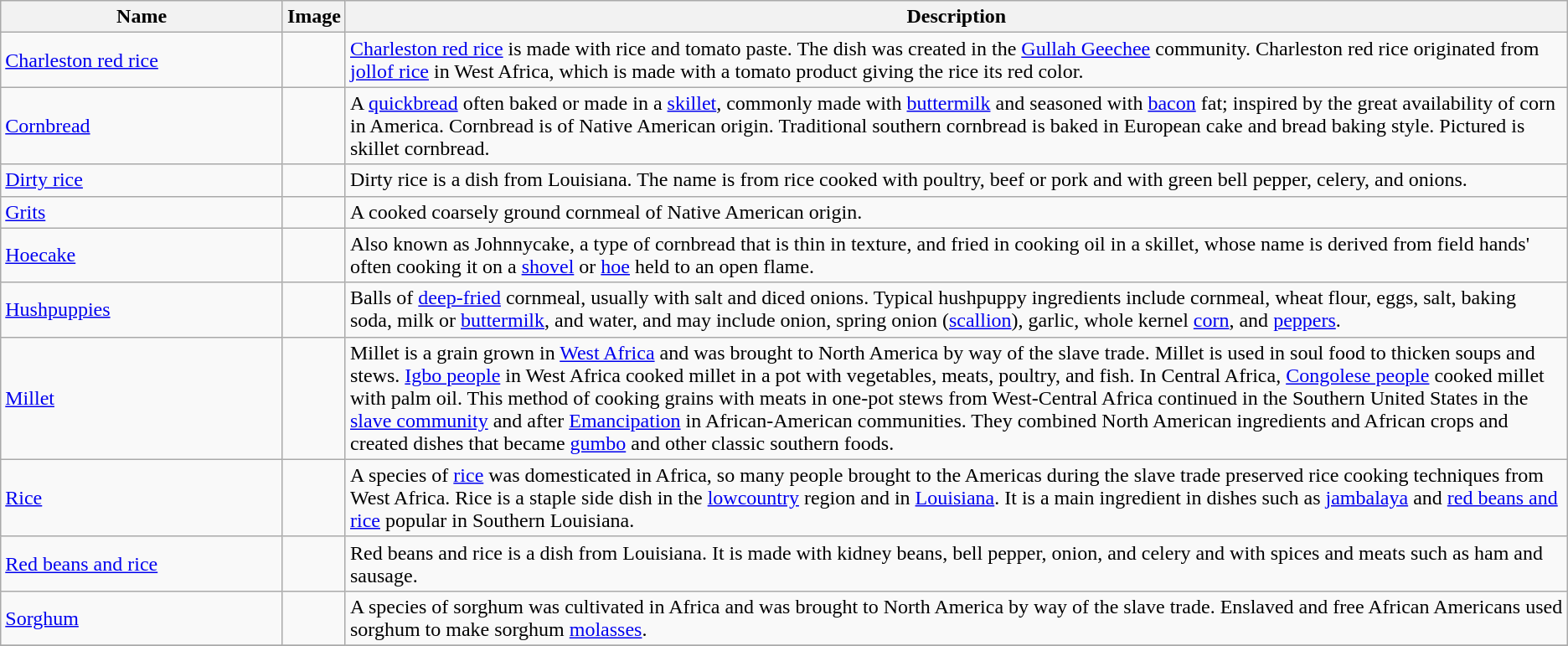<table class="wikitable">
<tr>
<th style="width:18%;">Name</th>
<th>Image</th>
<th>Description</th>
</tr>
<tr>
<td><a href='#'>Charleston red rice</a></td>
<td></td>
<td><a href='#'>Charleston red rice</a> is made with rice and tomato paste. The dish was created in the <a href='#'>Gullah Geechee</a> community. Charleston red rice originated from <a href='#'>jollof rice</a> in West Africa, which is made with a tomato product giving the rice its red color.</td>
</tr>
<tr>
<td><a href='#'>Cornbread</a></td>
<td></td>
<td>A <a href='#'>quickbread</a> often baked or made in a <a href='#'>skillet</a>, commonly made with <a href='#'>buttermilk</a> and seasoned with <a href='#'>bacon</a> fat; inspired by the great availability of corn in America. Cornbread is of Native American origin. Traditional southern cornbread is baked in European cake and bread baking style. Pictured is skillet cornbread.</td>
</tr>
<tr>
<td><a href='#'>Dirty rice</a></td>
<td></td>
<td>Dirty rice is a dish from Louisiana. The name is from rice cooked with poultry, beef or pork and with green bell pepper, celery, and onions.</td>
</tr>
<tr>
<td><a href='#'>Grits</a></td>
<td></td>
<td>A cooked coarsely ground cornmeal of Native American origin.</td>
</tr>
<tr>
<td><a href='#'>Hoecake</a></td>
<td></td>
<td>Also known as Johnnycake, a type of cornbread that is thin in texture, and fried in cooking oil in a skillet, whose name is derived from field hands' often cooking it on a <a href='#'>shovel</a> or <a href='#'>hoe</a> held to an open flame.</td>
</tr>
<tr>
<td><a href='#'>Hushpuppies</a></td>
<td></td>
<td>Balls of <a href='#'>deep-fried</a> cornmeal, usually with salt and diced onions. Typical hushpuppy ingredients include cornmeal, wheat flour, eggs, salt, baking soda, milk or <a href='#'>buttermilk</a>, and water, and may include onion, spring onion (<a href='#'>scallion</a>), garlic, whole kernel <a href='#'>corn</a>, and <a href='#'>peppers</a>.</td>
</tr>
<tr>
<td><a href='#'>Millet</a></td>
<td></td>
<td>Millet is a grain grown in <a href='#'>West Africa</a> and was brought to North America by way of the slave trade. Millet is used in soul food to thicken soups and stews. <a href='#'>Igbo people</a> in West Africa cooked millet in a pot with vegetables, meats, poultry, and fish. In Central Africa, <a href='#'>Congolese people</a> cooked millet with palm oil. This method of cooking grains with meats in one-pot stews from West-Central Africa continued in the Southern United States in the <a href='#'>slave community</a> and after <a href='#'>Emancipation</a> in African-American communities. They combined North American ingredients and African crops and created dishes that became <a href='#'>gumbo</a> and other classic southern foods.</td>
</tr>
<tr>
<td><a href='#'>Rice</a></td>
<td></td>
<td>A species of <a href='#'>rice</a> was domesticated in Africa, so many people brought to the Americas during the slave trade preserved rice cooking techniques from West Africa. Rice is a staple side dish in the <a href='#'>lowcountry</a> region and in <a href='#'>Louisiana</a>. It is a main ingredient in dishes such as <a href='#'>jambalaya</a> and <a href='#'>red beans and rice</a> popular in Southern Louisiana.</td>
</tr>
<tr>
<td><a href='#'>Red beans and rice</a></td>
<td></td>
<td>Red beans and rice is a dish from Louisiana. It is made with kidney beans, bell pepper, onion, and celery and with spices and meats such as ham and sausage.</td>
</tr>
<tr>
<td><a href='#'>Sorghum</a></td>
<td></td>
<td>A species of sorghum was cultivated in Africa and was brought to North America by way of the slave trade. Enslaved and free African Americans used sorghum to make sorghum <a href='#'>molasses</a>.</td>
</tr>
<tr>
</tr>
</table>
